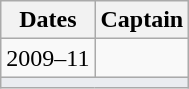<table class="wikitable">
<tr>
<th>Dates</th>
<th>Captain</th>
</tr>
<tr>
<td>2009–11</td>
<td></td>
</tr>
<tr class="sortbottom">
<td colspan="2" style="background-color:#EAECF0;text-align:center" align="bottom"></td>
</tr>
</table>
